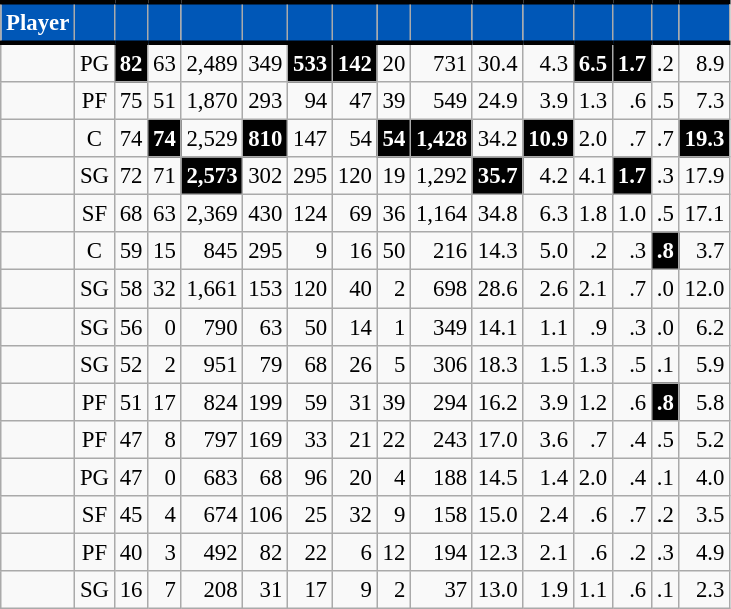<table class="wikitable sortable" style="font-size: 95%; text-align:right;">
<tr>
<th style="background:#0057B7; color:#FFFFFF; border-top:#010101 3px solid; border-bottom:#010101 3px solid;">Player</th>
<th style="background:#0057B7; color:#FFFFFF; border-top:#010101 3px solid; border-bottom:#010101 3px solid;"></th>
<th style="background:#0057B7; color:#FFFFFF; border-top:#010101 3px solid; border-bottom:#010101 3px solid;"></th>
<th style="background:#0057B7; color:#FFFFFF; border-top:#010101 3px solid; border-bottom:#010101 3px solid;"></th>
<th style="background:#0057B7; color:#FFFFFF; border-top:#010101 3px solid; border-bottom:#010101 3px solid;"></th>
<th style="background:#0057B7; color:#FFFFFF; border-top:#010101 3px solid; border-bottom:#010101 3px solid;"></th>
<th style="background:#0057B7; color:#FFFFFF; border-top:#010101 3px solid; border-bottom:#010101 3px solid;"></th>
<th style="background:#0057B7; color:#FFFFFF; border-top:#010101 3px solid; border-bottom:#010101 3px solid;"></th>
<th style="background:#0057B7; color:#FFFFFF; border-top:#010101 3px solid; border-bottom:#010101 3px solid;"></th>
<th style="background:#0057B7; color:#FFFFFF; border-top:#010101 3px solid; border-bottom:#010101 3px solid;"></th>
<th style="background:#0057B7; color:#FFFFFF; border-top:#010101 3px solid; border-bottom:#010101 3px solid;"></th>
<th style="background:#0057B7; color:#FFFFFF; border-top:#010101 3px solid; border-bottom:#010101 3px solid;"></th>
<th style="background:#0057B7; color:#FFFFFF; border-top:#010101 3px solid; border-bottom:#010101 3px solid;"></th>
<th style="background:#0057B7; color:#FFFFFF; border-top:#010101 3px solid; border-bottom:#010101 3px solid;"></th>
<th style="background:#0057B7; color:#FFFFFF; border-top:#010101 3px solid; border-bottom:#010101 3px solid;"></th>
<th style="background:#0057B7; color:#FFFFFF; border-top:#010101 3px solid; border-bottom:#010101 3px solid;"></th>
</tr>
<tr>
<td style="text-align:left;"></td>
<td style="text-align:center;">PG</td>
<td style="background:#010101; color:#FFFFFF;"><strong>82</strong></td>
<td>63</td>
<td>2,489</td>
<td>349</td>
<td style="background:#010101; color:#FFFFFF;"><strong>533</strong></td>
<td style="background:#010101; color:#FFFFFF;"><strong>142</strong></td>
<td>20</td>
<td>731</td>
<td>30.4</td>
<td>4.3</td>
<td style="background:#010101; color:#FFFFFF;"><strong>6.5</strong></td>
<td style="background:#010101; color:#FFFFFF;"><strong>1.7</strong></td>
<td>.2</td>
<td>8.9</td>
</tr>
<tr>
<td style="text-align:left;"></td>
<td style="text-align:center;">PF</td>
<td>75</td>
<td>51</td>
<td>1,870</td>
<td>293</td>
<td>94</td>
<td>47</td>
<td>39</td>
<td>549</td>
<td>24.9</td>
<td>3.9</td>
<td>1.3</td>
<td>.6</td>
<td>.5</td>
<td>7.3</td>
</tr>
<tr>
<td style="text-align:left;"></td>
<td style="text-align:center;">C</td>
<td>74</td>
<td style="background:#010101; color:#FFFFFF;"><strong>74</strong></td>
<td>2,529</td>
<td style="background:#010101; color:#FFFFFF;"><strong>810</strong></td>
<td>147</td>
<td>54</td>
<td style="background:#010101; color:#FFFFFF;"><strong>54</strong></td>
<td style="background:#010101; color:#FFFFFF;"><strong>1,428</strong></td>
<td>34.2</td>
<td style="background:#010101; color:#FFFFFF;"><strong>10.9</strong></td>
<td>2.0</td>
<td>.7</td>
<td>.7</td>
<td style="background:#010101; color:#FFFFFF;"><strong>19.3</strong></td>
</tr>
<tr>
<td style="text-align:left;"></td>
<td style="text-align:center;">SG</td>
<td>72</td>
<td>71</td>
<td style="background:#010101; color:#FFFFFF;"><strong>2,573</strong></td>
<td>302</td>
<td>295</td>
<td>120</td>
<td>19</td>
<td>1,292</td>
<td style="background:#010101; color:#FFFFFF;"><strong>35.7</strong></td>
<td>4.2</td>
<td>4.1</td>
<td style="background:#010101; color:#FFFFFF;"><strong>1.7</strong></td>
<td>.3</td>
<td>17.9</td>
</tr>
<tr>
<td style="text-align:left;"></td>
<td style="text-align:center;">SF</td>
<td>68</td>
<td>63</td>
<td>2,369</td>
<td>430</td>
<td>124</td>
<td>69</td>
<td>36</td>
<td>1,164</td>
<td>34.8</td>
<td>6.3</td>
<td>1.8</td>
<td>1.0</td>
<td>.5</td>
<td>17.1</td>
</tr>
<tr>
<td style="text-align:left;"></td>
<td style="text-align:center;">C</td>
<td>59</td>
<td>15</td>
<td>845</td>
<td>295</td>
<td>9</td>
<td>16</td>
<td>50</td>
<td>216</td>
<td>14.3</td>
<td>5.0</td>
<td>.2</td>
<td>.3</td>
<td style="background:#010101; color:#FFFFFF;"><strong>.8</strong></td>
<td>3.7</td>
</tr>
<tr>
<td style="text-align:left;"></td>
<td style="text-align:center;">SG</td>
<td>58</td>
<td>32</td>
<td>1,661</td>
<td>153</td>
<td>120</td>
<td>40</td>
<td>2</td>
<td>698</td>
<td>28.6</td>
<td>2.6</td>
<td>2.1</td>
<td>.7</td>
<td>.0</td>
<td>12.0</td>
</tr>
<tr>
<td style="text-align:left;"></td>
<td style="text-align:center;">SG</td>
<td>56</td>
<td>0</td>
<td>790</td>
<td>63</td>
<td>50</td>
<td>14</td>
<td>1</td>
<td>349</td>
<td>14.1</td>
<td>1.1</td>
<td>.9</td>
<td>.3</td>
<td>.0</td>
<td>6.2</td>
</tr>
<tr>
<td style="text-align:left;"></td>
<td style="text-align:center;">SG</td>
<td>52</td>
<td>2</td>
<td>951</td>
<td>79</td>
<td>68</td>
<td>26</td>
<td>5</td>
<td>306</td>
<td>18.3</td>
<td>1.5</td>
<td>1.3</td>
<td>.5</td>
<td>.1</td>
<td>5.9</td>
</tr>
<tr>
<td style="text-align:left;"></td>
<td style="text-align:center;">PF</td>
<td>51</td>
<td>17</td>
<td>824</td>
<td>199</td>
<td>59</td>
<td>31</td>
<td>39</td>
<td>294</td>
<td>16.2</td>
<td>3.9</td>
<td>1.2</td>
<td>.6</td>
<td style="background:#010101; color:#FFFFFF;"><strong>.8</strong></td>
<td>5.8</td>
</tr>
<tr>
<td style="text-align:left;"></td>
<td style="text-align:center;">PF</td>
<td>47</td>
<td>8</td>
<td>797</td>
<td>169</td>
<td>33</td>
<td>21</td>
<td>22</td>
<td>243</td>
<td>17.0</td>
<td>3.6</td>
<td>.7</td>
<td>.4</td>
<td>.5</td>
<td>5.2</td>
</tr>
<tr>
<td style="text-align:left;"></td>
<td style="text-align:center;">PG</td>
<td>47</td>
<td>0</td>
<td>683</td>
<td>68</td>
<td>96</td>
<td>20</td>
<td>4</td>
<td>188</td>
<td>14.5</td>
<td>1.4</td>
<td>2.0</td>
<td>.4</td>
<td>.1</td>
<td>4.0</td>
</tr>
<tr>
<td style="text-align:left;"></td>
<td style="text-align:center;">SF</td>
<td>45</td>
<td>4</td>
<td>674</td>
<td>106</td>
<td>25</td>
<td>32</td>
<td>9</td>
<td>158</td>
<td>15.0</td>
<td>2.4</td>
<td>.6</td>
<td>.7</td>
<td>.2</td>
<td>3.5</td>
</tr>
<tr>
<td style="text-align:left;"></td>
<td style="text-align:center;">PF</td>
<td>40</td>
<td>3</td>
<td>492</td>
<td>82</td>
<td>22</td>
<td>6</td>
<td>12</td>
<td>194</td>
<td>12.3</td>
<td>2.1</td>
<td>.6</td>
<td>.2</td>
<td>.3</td>
<td>4.9</td>
</tr>
<tr>
<td style="text-align:left;"></td>
<td style="text-align:center;">SG</td>
<td>16</td>
<td>7</td>
<td>208</td>
<td>31</td>
<td>17</td>
<td>9</td>
<td>2</td>
<td>37</td>
<td>13.0</td>
<td>1.9</td>
<td>1.1</td>
<td>.6</td>
<td>.1</td>
<td>2.3</td>
</tr>
</table>
